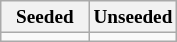<table class="wikitable" style="font-size:80%">
<tr>
<th width=50%>Seeded</th>
<th width=50%>Unseeded</th>
</tr>
<tr>
<td valign=top></td>
<td valign=top></td>
</tr>
</table>
